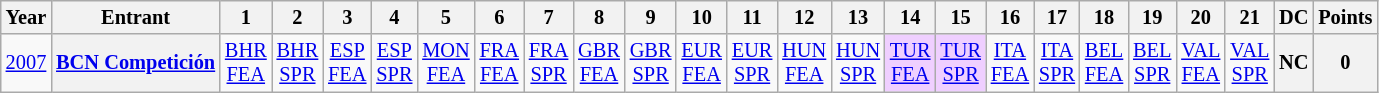<table class="wikitable" style="text-align:center; font-size:85%">
<tr>
<th>Year</th>
<th>Entrant</th>
<th>1</th>
<th>2</th>
<th>3</th>
<th>4</th>
<th>5</th>
<th>6</th>
<th>7</th>
<th>8</th>
<th>9</th>
<th>10</th>
<th>11</th>
<th>12</th>
<th>13</th>
<th>14</th>
<th>15</th>
<th>16</th>
<th>17</th>
<th>18</th>
<th>19</th>
<th>20</th>
<th>21</th>
<th>DC</th>
<th>Points</th>
</tr>
<tr>
<td><a href='#'>2007</a></td>
<th nowrap><a href='#'>BCN Competición</a></th>
<td><a href='#'>BHR<br>FEA</a></td>
<td><a href='#'>BHR<br>SPR</a></td>
<td><a href='#'>ESP<br>FEA</a></td>
<td><a href='#'>ESP<br>SPR</a></td>
<td><a href='#'>MON<br>FEA</a></td>
<td><a href='#'>FRA<br>FEA</a></td>
<td><a href='#'>FRA<br>SPR</a></td>
<td><a href='#'>GBR<br>FEA</a></td>
<td><a href='#'>GBR<br>SPR</a></td>
<td><a href='#'>EUR<br>FEA</a></td>
<td><a href='#'>EUR<br>SPR</a></td>
<td><a href='#'>HUN<br>FEA</a></td>
<td><a href='#'>HUN<br>SPR</a></td>
<td style="background:#EFCFFF;"><a href='#'>TUR<br>FEA</a><br></td>
<td style="background:#EFCFFF;"><a href='#'>TUR<br>SPR</a><br></td>
<td><a href='#'>ITA<br>FEA</a></td>
<td><a href='#'>ITA<br>SPR</a></td>
<td><a href='#'>BEL<br>FEA</a></td>
<td><a href='#'>BEL<br>SPR</a></td>
<td><a href='#'>VAL<br>FEA</a></td>
<td><a href='#'>VAL<br>SPR</a></td>
<th>NC</th>
<th>0</th>
</tr>
</table>
